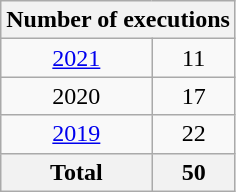<table class="wikitable" style="text-align:center;">
<tr>
<th ! colspan="2">Number of executions</th>
</tr>
<tr>
<td><a href='#'>2021</a></td>
<td>11</td>
</tr>
<tr>
<td>2020</td>
<td>17</td>
</tr>
<tr>
<td><a href='#'>2019</a></td>
<td>22</td>
</tr>
<tr>
<th>Total</th>
<th>50</th>
</tr>
</table>
